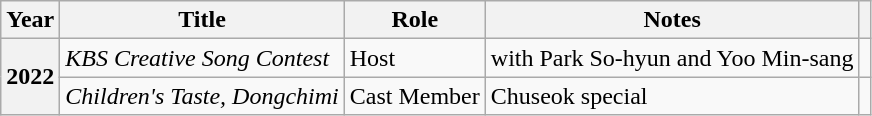<table class="wikitable plainrowheaders">
<tr>
<th scope="col">Year</th>
<th scope="col">Title</th>
<th scope="col">Role</th>
<th scope="col">Notes</th>
<th scope="col" class="unsortable"></th>
</tr>
<tr>
<th scope="row" rowspan=2>2022</th>
<td><em>KBS Creative Song Contest</em></td>
<td>Host</td>
<td>with Park So-hyun and Yoo Min-sang</td>
<td></td>
</tr>
<tr>
<td><em>Children's Taste, Dongchimi</em></td>
<td>Cast Member</td>
<td>Chuseok special</td>
<td></td>
</tr>
</table>
